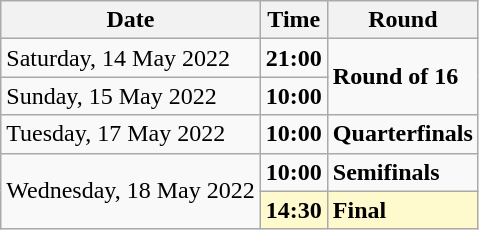<table class="wikitable">
<tr>
<th>Date</th>
<th>Time</th>
<th>Round</th>
</tr>
<tr>
<td>Saturday, 14 May 2022</td>
<td><strong>21:00</strong></td>
<td rowspan="2"><strong>Round of 16</strong></td>
</tr>
<tr>
<td>Sunday, 15 May 2022</td>
<td><strong>10:00</strong></td>
</tr>
<tr>
<td>Tuesday, 17 May 2022</td>
<td><strong>10:00</strong></td>
<td><strong>Quarterfinals</strong></td>
</tr>
<tr>
<td rowspan="2">Wednesday, 18 May 2022</td>
<td><strong>10:00</strong></td>
<td><strong>Semifinals</strong></td>
</tr>
<tr style="background:lemonchiffon;">
<td><strong>14:30</strong></td>
<td><strong>Final</strong></td>
</tr>
</table>
